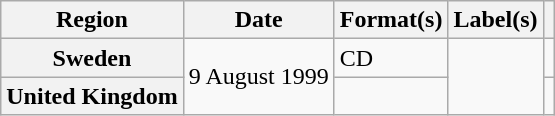<table class="wikitable plainrowheaders">
<tr>
<th scope="col">Region</th>
<th scope="col">Date</th>
<th scope="col">Format(s)</th>
<th scope="col">Label(s)</th>
<th scope="col"></th>
</tr>
<tr>
<th scope="row">Sweden</th>
<td rowspan="2">9 August 1999</td>
<td>CD</td>
<td rowspan="2"></td>
<td></td>
</tr>
<tr>
<th scope="row">United Kingdom</th>
<td></td>
<td></td>
</tr>
</table>
